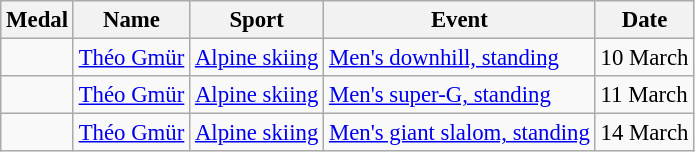<table class="wikitable sortable" style="font-size:95%">
<tr>
<th>Medal</th>
<th>Name</th>
<th>Sport</th>
<th>Event</th>
<th>Date</th>
</tr>
<tr>
<td></td>
<td><a href='#'>Théo Gmür</a></td>
<td><a href='#'>Alpine skiing</a></td>
<td><a href='#'>Men's downhill, standing</a></td>
<td>10 March</td>
</tr>
<tr>
<td></td>
<td><a href='#'>Théo Gmür</a></td>
<td><a href='#'>Alpine skiing</a></td>
<td><a href='#'>Men's super-G, standing</a></td>
<td>11 March</td>
</tr>
<tr>
<td></td>
<td><a href='#'>Théo Gmür</a></td>
<td><a href='#'>Alpine skiing</a></td>
<td><a href='#'>Men's giant slalom, standing</a></td>
<td>14 March</td>
</tr>
</table>
